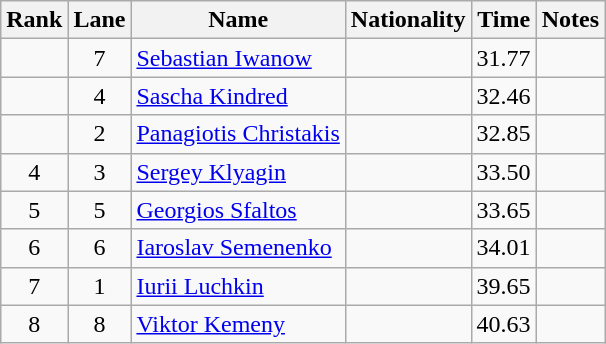<table class="wikitable sortable" style="text-align:center">
<tr>
<th>Rank</th>
<th>Lane</th>
<th>Name</th>
<th>Nationality</th>
<th>Time</th>
<th>Notes</th>
</tr>
<tr>
<td></td>
<td>7</td>
<td align=left><a href='#'>Sebastian Iwanow</a></td>
<td align=left></td>
<td>31.77</td>
<td></td>
</tr>
<tr>
<td></td>
<td>4</td>
<td align=left><a href='#'>Sascha Kindred</a></td>
<td align=left></td>
<td>32.46</td>
<td></td>
</tr>
<tr>
<td></td>
<td>2</td>
<td align=left><a href='#'>Panagiotis Christakis</a></td>
<td align=left></td>
<td>32.85</td>
<td></td>
</tr>
<tr>
<td>4</td>
<td>3</td>
<td align=left><a href='#'>Sergey Klyagin</a></td>
<td align=left></td>
<td>33.50</td>
<td></td>
</tr>
<tr>
<td>5</td>
<td>5</td>
<td align=left><a href='#'>Georgios Sfaltos</a></td>
<td align=left></td>
<td>33.65</td>
<td></td>
</tr>
<tr>
<td>6</td>
<td>6</td>
<td align=left><a href='#'>Iaroslav Semenenko</a></td>
<td align=left></td>
<td>34.01</td>
<td></td>
</tr>
<tr>
<td>7</td>
<td>1</td>
<td align=left><a href='#'>Iurii Luchkin</a></td>
<td align=left></td>
<td>39.65</td>
<td></td>
</tr>
<tr>
<td>8</td>
<td>8</td>
<td align=left><a href='#'>Viktor Kemeny</a></td>
<td align=left></td>
<td>40.63</td>
<td></td>
</tr>
</table>
